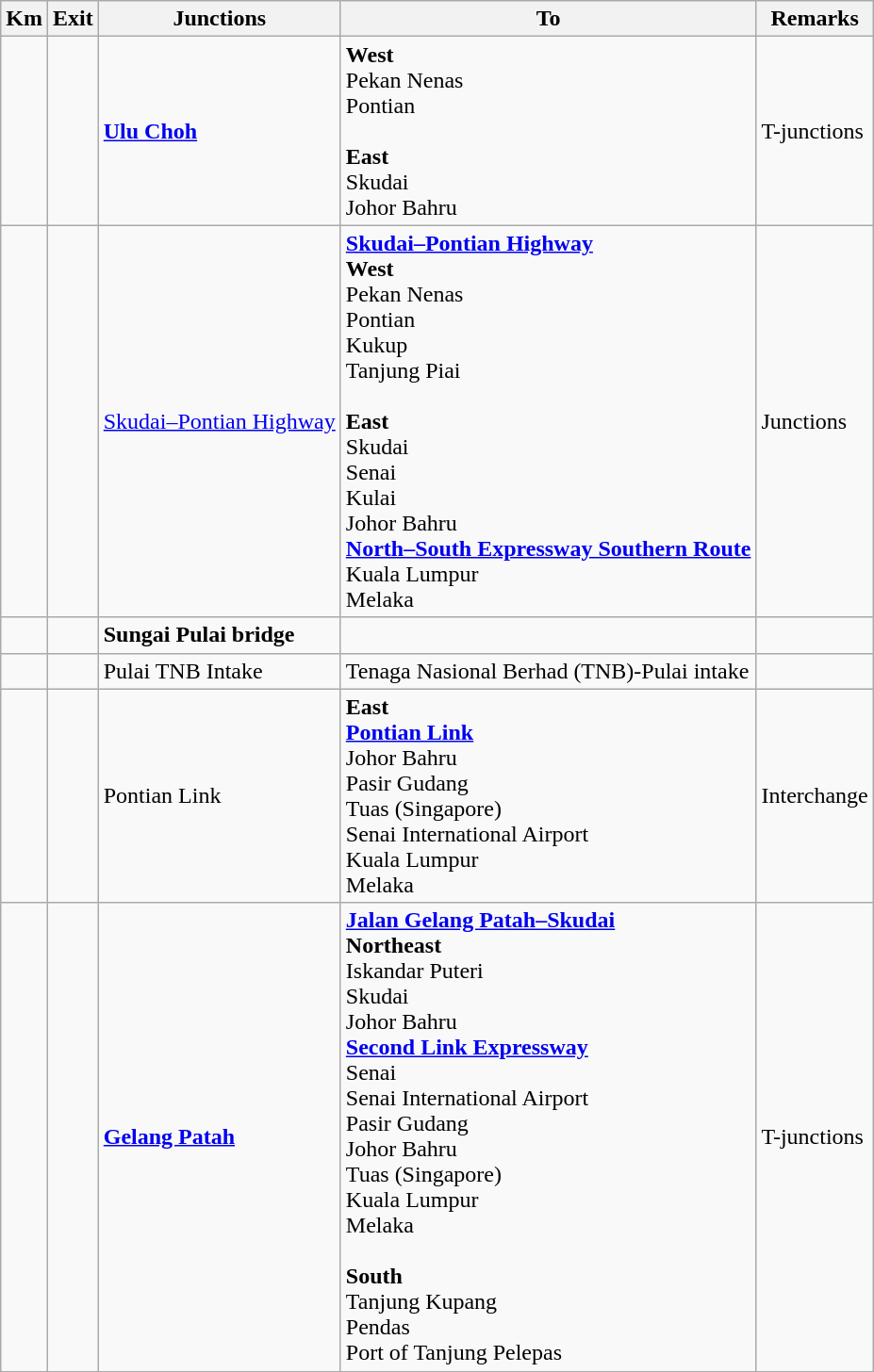<table class="wikitable">
<tr>
<th>Km</th>
<th>Exit</th>
<th>Junctions</th>
<th>To</th>
<th>Remarks</th>
</tr>
<tr>
<td></td>
<td></td>
<td><strong><a href='#'>Ulu Choh</a></strong></td>
<td><strong>West</strong><br>Pekan Nenas<br>Pontian<br><br><strong>East</strong><br>Skudai<br>Johor Bahru</td>
<td>T-junctions</td>
</tr>
<tr>
<td></td>
<td></td>
<td><a href='#'>Skudai–Pontian Highway</a></td>
<td> <strong><a href='#'>Skudai–Pontian Highway</a></strong><br><strong>West</strong><br>Pekan Nenas<br>Pontian<br>Kukup<br>Tanjung Piai<br><br><strong>East</strong><br>Skudai<br>Senai<br>Kulai<br>Johor Bahru<br>  <strong><a href='#'>North–South Expressway Southern Route</a></strong><br>Kuala Lumpur<br>Melaka</td>
<td>Junctions</td>
</tr>
<tr>
<td></td>
<td></td>
<td><strong>Sungai Pulai bridge</strong></td>
<td></td>
<td></td>
</tr>
<tr>
<td></td>
<td></td>
<td>Pulai TNB Intake</td>
<td>Tenaga Nasional Berhad (TNB)-Pulai intake</td>
<td></td>
</tr>
<tr>
<td></td>
<td></td>
<td>Pontian Link</td>
<td><strong>East</strong><br> <strong><a href='#'>Pontian Link</a></strong><br>Johor Bahru<br>Pasir Gudang<br>Tuas (Singapore)<br>Senai International Airport <br>Kuala Lumpur<br>Melaka</td>
<td>Interchange</td>
</tr>
<tr>
<td></td>
<td></td>
<td><strong><a href='#'>Gelang Patah</a></strong></td>
<td> <strong><a href='#'>Jalan Gelang Patah–Skudai</a></strong><br><strong>Northeast</strong><br>Iskandar Puteri<br>Skudai<br>Johor Bahru<br> <strong><a href='#'>Second Link Expressway</a></strong><br>Senai<br>Senai International Airport <br>Pasir Gudang<br>Johor Bahru<br>Tuas (Singapore)<br>Kuala Lumpur<br>Melaka<br><br><strong>South</strong><br> Tanjung Kupang<br> Pendas<br> Port of Tanjung Pelepas</td>
<td>T-junctions</td>
</tr>
</table>
